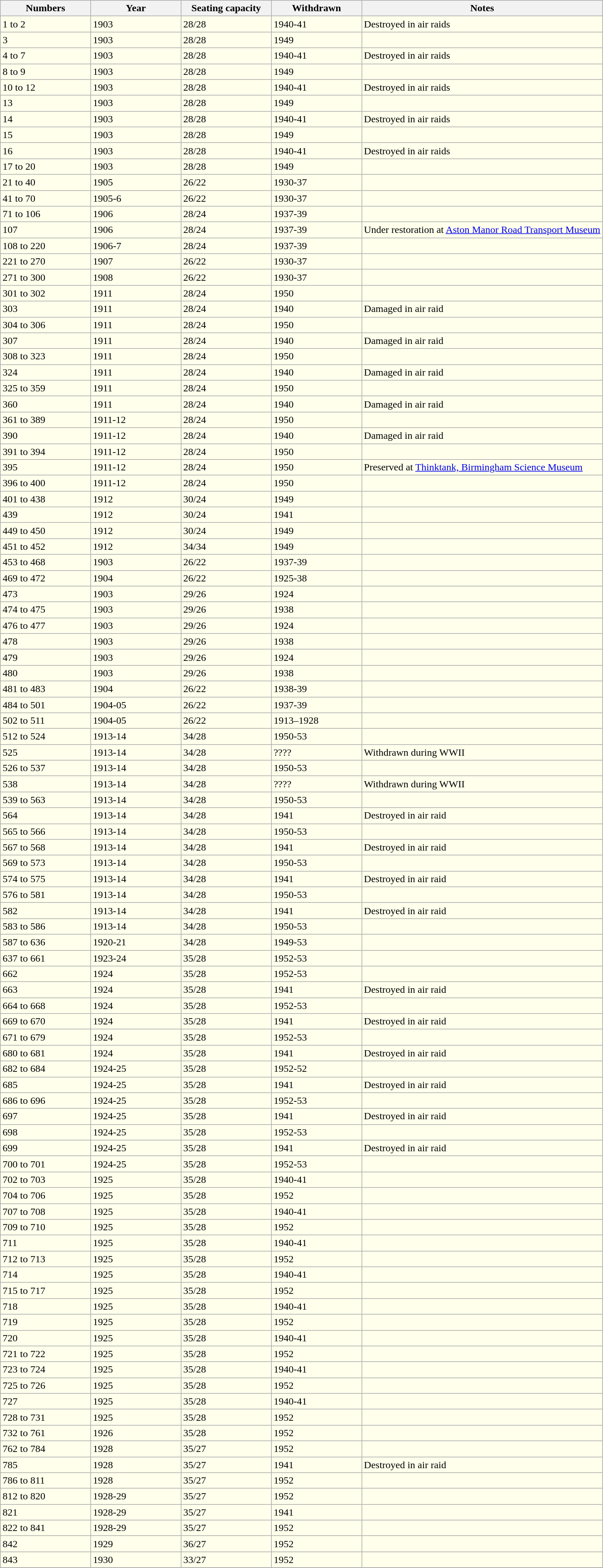<table class="wikitable collapsible collapsed">
<tr align=left>
<th width="15%">Numbers</th>
<th width="15%">Year</th>
<th width="15%">Seating capacity</th>
<th width="15%">Withdrawn</th>
<th width="40%">Notes</th>
</tr>
<tr valign=top bgcolor="#ffffec">
<td>1 to 2</td>
<td>1903</td>
<td>28/28</td>
<td>1940-41</td>
<td>Destroyed in air raids</td>
</tr>
<tr valign=top bgcolor="#ffffec">
<td>3</td>
<td>1903</td>
<td>28/28</td>
<td>1949</td>
<td></td>
</tr>
<tr valign=top bgcolor="#ffffec">
<td>4 to 7</td>
<td>1903</td>
<td>28/28</td>
<td>1940-41</td>
<td>Destroyed in air raids</td>
</tr>
<tr valign=top bgcolor="#ffffec">
<td>8 to 9</td>
<td>1903</td>
<td>28/28</td>
<td>1949</td>
<td></td>
</tr>
<tr valign=top bgcolor="#ffffec">
<td>10 to 12</td>
<td>1903</td>
<td>28/28</td>
<td>1940-41</td>
<td>Destroyed in air raids</td>
</tr>
<tr valign=top bgcolor="#ffffec">
<td>13</td>
<td>1903</td>
<td>28/28</td>
<td>1949</td>
<td></td>
</tr>
<tr valign=top bgcolor="#ffffec">
<td>14</td>
<td>1903</td>
<td>28/28</td>
<td>1940-41</td>
<td>Destroyed in air raids</td>
</tr>
<tr valign=top bgcolor="#ffffec">
<td>15</td>
<td>1903</td>
<td>28/28</td>
<td>1949</td>
<td></td>
</tr>
<tr valign=top bgcolor="#ffffec">
<td>16</td>
<td>1903</td>
<td>28/28</td>
<td>1940-41</td>
<td>Destroyed in air raids</td>
</tr>
<tr valign=top bgcolor="#ffffec">
<td>17 to 20</td>
<td>1903</td>
<td>28/28</td>
<td>1949</td>
<td></td>
</tr>
<tr valign=top bgcolor="#ffffec">
<td>21 to 40</td>
<td>1905</td>
<td>26/22</td>
<td>1930-37</td>
<td></td>
</tr>
<tr valign=top bgcolor="#ffffec">
<td>41 to 70</td>
<td>1905-6</td>
<td>26/22</td>
<td>1930-37</td>
<td></td>
</tr>
<tr valign=top bgcolor="#ffffec">
<td>71 to 106</td>
<td>1906</td>
<td>28/24</td>
<td>1937-39</td>
<td></td>
</tr>
<tr valign=top bgcolor="#ffffec">
<td>107</td>
<td>1906</td>
<td>28/24</td>
<td>1937-39</td>
<td>Under restoration at <a href='#'>Aston Manor Road Transport Museum</a></td>
</tr>
<tr valign=top bgcolor="#ffffec">
<td>108 to 220</td>
<td>1906-7</td>
<td>28/24</td>
<td>1937-39</td>
<td></td>
</tr>
<tr valign=top bgcolor="#ffffec">
<td>221 to 270</td>
<td>1907</td>
<td>26/22</td>
<td>1930-37</td>
<td></td>
</tr>
<tr valign=top bgcolor="#ffffec">
<td>271 to 300</td>
<td>1908</td>
<td>26/22</td>
<td>1930-37</td>
<td></td>
</tr>
<tr valign=top bgcolor="#ffffec">
<td>301 to 302</td>
<td>1911</td>
<td>28/24</td>
<td>1950</td>
<td></td>
</tr>
<tr valign=top bgcolor="#ffffec">
<td>303</td>
<td>1911</td>
<td>28/24</td>
<td>1940</td>
<td>Damaged in air raid</td>
</tr>
<tr valign=top bgcolor="#ffffec">
<td>304 to 306</td>
<td>1911</td>
<td>28/24</td>
<td>1950</td>
<td></td>
</tr>
<tr valign=top bgcolor="#ffffec">
<td>307</td>
<td>1911</td>
<td>28/24</td>
<td>1940</td>
<td>Damaged in air raid</td>
</tr>
<tr valign=top bgcolor="#ffffec">
<td>308 to 323</td>
<td>1911</td>
<td>28/24</td>
<td>1950</td>
<td></td>
</tr>
<tr valign=top bgcolor="#ffffec">
<td>324</td>
<td>1911</td>
<td>28/24</td>
<td>1940</td>
<td>Damaged in air raid</td>
</tr>
<tr valign=top bgcolor="#ffffec">
<td>325 to 359</td>
<td>1911</td>
<td>28/24</td>
<td>1950</td>
<td></td>
</tr>
<tr valign=top bgcolor="#ffffec">
<td>360</td>
<td>1911</td>
<td>28/24</td>
<td>1940</td>
<td>Damaged in air raid</td>
</tr>
<tr valign=top bgcolor="#ffffec">
<td>361 to 389</td>
<td>1911-12</td>
<td>28/24</td>
<td>1950</td>
<td></td>
</tr>
<tr valign=top bgcolor="#ffffec">
<td>390</td>
<td>1911-12</td>
<td>28/24</td>
<td>1940</td>
<td>Damaged in air raid</td>
</tr>
<tr valign=top bgcolor="#ffffec">
<td>391 to 394</td>
<td>1911-12</td>
<td>28/24</td>
<td>1950</td>
<td></td>
</tr>
<tr valign=top bgcolor="#ffffec">
<td>395</td>
<td>1911-12</td>
<td>28/24</td>
<td>1950</td>
<td>Preserved at <a href='#'>Thinktank, Birmingham Science Museum</a></td>
</tr>
<tr valign=top bgcolor="#ffffec">
<td>396 to 400</td>
<td>1911-12</td>
<td>28/24</td>
<td>1950</td>
<td></td>
</tr>
<tr valign=top bgcolor="#ffffec">
<td>401 to 438</td>
<td>1912</td>
<td>30/24</td>
<td>1949</td>
<td></td>
</tr>
<tr valign=top bgcolor="#ffffec">
<td>439</td>
<td>1912</td>
<td>30/24</td>
<td>1941</td>
<td></td>
</tr>
<tr valign=top bgcolor="#ffffec">
<td>449 to 450</td>
<td>1912</td>
<td>30/24</td>
<td>1949</td>
<td></td>
</tr>
<tr valign=top bgcolor="#ffffec">
<td>451 to 452</td>
<td>1912</td>
<td>34/34</td>
<td>1949</td>
<td></td>
</tr>
<tr valign=top bgcolor="#ffffec">
<td>453 to 468</td>
<td>1903</td>
<td>26/22</td>
<td>1937-39</td>
<td></td>
</tr>
<tr valign=top bgcolor="#ffffec">
<td>469 to 472</td>
<td>1904</td>
<td>26/22</td>
<td>1925-38</td>
<td></td>
</tr>
<tr valign=top bgcolor="#ffffec">
<td>473</td>
<td>1903</td>
<td>29/26</td>
<td>1924</td>
<td></td>
</tr>
<tr valign=top bgcolor="#ffffec">
<td>474 to 475</td>
<td>1903</td>
<td>29/26</td>
<td>1938</td>
<td></td>
</tr>
<tr valign=top bgcolor="#ffffec">
<td>476 to 477</td>
<td>1903</td>
<td>29/26</td>
<td>1924</td>
<td></td>
</tr>
<tr valign=top bgcolor="#ffffec">
<td>478</td>
<td>1903</td>
<td>29/26</td>
<td>1938</td>
<td></td>
</tr>
<tr valign=top bgcolor="#ffffec">
<td>479</td>
<td>1903</td>
<td>29/26</td>
<td>1924</td>
<td></td>
</tr>
<tr valign=top bgcolor="#ffffec">
<td>480</td>
<td>1903</td>
<td>29/26</td>
<td>1938</td>
<td></td>
</tr>
<tr valign=top bgcolor="#ffffec">
<td>481 to 483</td>
<td>1904</td>
<td>26/22</td>
<td>1938-39</td>
<td></td>
</tr>
<tr valign=top bgcolor="#ffffec">
<td>484 to 501</td>
<td>1904-05</td>
<td>26/22</td>
<td>1937-39</td>
<td></td>
</tr>
<tr valign=top bgcolor="#ffffec">
<td>502 to 511</td>
<td>1904-05</td>
<td>26/22</td>
<td>1913–1928</td>
<td></td>
</tr>
<tr valign=top bgcolor="#ffffec">
<td>512 to 524</td>
<td>1913-14</td>
<td>34/28</td>
<td>1950-53</td>
<td></td>
</tr>
<tr valign=top bgcolor="#ffffec">
<td>525</td>
<td>1913-14</td>
<td>34/28</td>
<td>????</td>
<td>Withdrawn during WWII</td>
</tr>
<tr valign=top bgcolor="#ffffec">
<td>526 to 537</td>
<td>1913-14</td>
<td>34/28</td>
<td>1950-53</td>
<td></td>
</tr>
<tr valign=top bgcolor="#ffffec">
<td>538</td>
<td>1913-14</td>
<td>34/28</td>
<td>????</td>
<td>Withdrawn during WWII</td>
</tr>
<tr valign=top bgcolor="#ffffec">
<td>539 to 563</td>
<td>1913-14</td>
<td>34/28</td>
<td>1950-53</td>
<td></td>
</tr>
<tr valign=top bgcolor="#ffffec">
<td>564</td>
<td>1913-14</td>
<td>34/28</td>
<td>1941</td>
<td>Destroyed in air raid</td>
</tr>
<tr valign=top bgcolor="#ffffec">
<td>565 to 566</td>
<td>1913-14</td>
<td>34/28</td>
<td>1950-53</td>
<td></td>
</tr>
<tr valign=top bgcolor="#ffffec">
<td>567 to 568</td>
<td>1913-14</td>
<td>34/28</td>
<td>1941</td>
<td>Destroyed in air raid</td>
</tr>
<tr valign=top bgcolor="#ffffec">
<td>569 to 573</td>
<td>1913-14</td>
<td>34/28</td>
<td>1950-53</td>
<td></td>
</tr>
<tr valign=top bgcolor="#ffffec">
<td>574 to 575</td>
<td>1913-14</td>
<td>34/28</td>
<td>1941</td>
<td>Destroyed in air raid</td>
</tr>
<tr valign=top bgcolor="#ffffec">
<td>576 to 581</td>
<td>1913-14</td>
<td>34/28</td>
<td>1950-53</td>
<td></td>
</tr>
<tr valign=top bgcolor="#ffffec">
<td>582</td>
<td>1913-14</td>
<td>34/28</td>
<td>1941</td>
<td>Destroyed in air raid</td>
</tr>
<tr valign=top bgcolor="#ffffec">
<td>583 to 586</td>
<td>1913-14</td>
<td>34/28</td>
<td>1950-53</td>
<td></td>
</tr>
<tr valign=top bgcolor="#ffffec">
<td>587 to 636</td>
<td>1920-21</td>
<td>34/28</td>
<td>1949-53</td>
<td></td>
</tr>
<tr valign=top bgcolor="#ffffec">
<td>637 to 661</td>
<td>1923-24</td>
<td>35/28</td>
<td>1952-53</td>
<td></td>
</tr>
<tr valign=top bgcolor="#ffffec">
<td>662</td>
<td>1924</td>
<td>35/28</td>
<td>1952-53</td>
<td></td>
</tr>
<tr valign=top bgcolor="#ffffec">
<td>663</td>
<td>1924</td>
<td>35/28</td>
<td>1941</td>
<td>Destroyed in air raid</td>
</tr>
<tr valign=top bgcolor="#ffffec">
<td>664 to 668</td>
<td>1924</td>
<td>35/28</td>
<td>1952-53</td>
<td></td>
</tr>
<tr valign=top bgcolor="#ffffec">
<td>669 to 670</td>
<td>1924</td>
<td>35/28</td>
<td>1941</td>
<td>Destroyed in air raid</td>
</tr>
<tr valign=top bgcolor="#ffffec">
<td>671 to 679</td>
<td>1924</td>
<td>35/28</td>
<td>1952-53</td>
<td></td>
</tr>
<tr valign=top bgcolor="#ffffec">
<td>680 to 681</td>
<td>1924</td>
<td>35/28</td>
<td>1941</td>
<td>Destroyed in air raid</td>
</tr>
<tr valign=top bgcolor="#ffffec">
<td>682 to 684</td>
<td>1924-25</td>
<td>35/28</td>
<td>1952-52</td>
<td></td>
</tr>
<tr valign=top bgcolor="#ffffec">
<td>685</td>
<td>1924-25</td>
<td>35/28</td>
<td>1941</td>
<td>Destroyed in air raid</td>
</tr>
<tr valign=top bgcolor="#ffffec">
<td>686 to 696</td>
<td>1924-25</td>
<td>35/28</td>
<td>1952-53</td>
<td></td>
</tr>
<tr valign=top bgcolor="#ffffec">
<td>697</td>
<td>1924-25</td>
<td>35/28</td>
<td>1941</td>
<td>Destroyed in air raid</td>
</tr>
<tr valign=top bgcolor="#ffffec">
<td>698</td>
<td>1924-25</td>
<td>35/28</td>
<td>1952-53</td>
<td></td>
</tr>
<tr valign=top bgcolor="#ffffec">
<td>699</td>
<td>1924-25</td>
<td>35/28</td>
<td>1941</td>
<td>Destroyed in air raid</td>
</tr>
<tr valign=top bgcolor="#ffffec">
<td>700 to 701</td>
<td>1924-25</td>
<td>35/28</td>
<td>1952-53</td>
<td></td>
</tr>
<tr valign=top bgcolor="#ffffec">
<td>702 to 703</td>
<td>1925</td>
<td>35/28</td>
<td>1940-41</td>
<td></td>
</tr>
<tr valign=top bgcolor="#ffffec">
<td>704 to 706</td>
<td>1925</td>
<td>35/28</td>
<td>1952</td>
<td></td>
</tr>
<tr valign=top bgcolor="#ffffec">
<td>707 to 708</td>
<td>1925</td>
<td>35/28</td>
<td>1940-41</td>
<td></td>
</tr>
<tr valign=top bgcolor="#ffffec">
<td>709 to 710</td>
<td>1925</td>
<td>35/28</td>
<td>1952</td>
<td></td>
</tr>
<tr valign=top bgcolor="#ffffec">
<td>711</td>
<td>1925</td>
<td>35/28</td>
<td>1940-41</td>
<td></td>
</tr>
<tr valign=top bgcolor="#ffffec">
<td>712 to 713</td>
<td>1925</td>
<td>35/28</td>
<td>1952</td>
<td></td>
</tr>
<tr valign=top bgcolor="#ffffec">
<td>714</td>
<td>1925</td>
<td>35/28</td>
<td>1940-41</td>
<td></td>
</tr>
<tr valign=top bgcolor="#ffffec">
<td>715 to 717</td>
<td>1925</td>
<td>35/28</td>
<td>1952</td>
<td></td>
</tr>
<tr valign=top bgcolor="#ffffec">
<td>718</td>
<td>1925</td>
<td>35/28</td>
<td>1940-41</td>
<td></td>
</tr>
<tr valign=top bgcolor="#ffffec">
<td>719</td>
<td>1925</td>
<td>35/28</td>
<td>1952</td>
<td></td>
</tr>
<tr valign=top bgcolor="#ffffec">
<td>720</td>
<td>1925</td>
<td>35/28</td>
<td>1940-41</td>
<td></td>
</tr>
<tr valign=top bgcolor="#ffffec">
<td>721 to 722</td>
<td>1925</td>
<td>35/28</td>
<td>1952</td>
<td></td>
</tr>
<tr valign=top bgcolor="#ffffec">
<td>723 to 724</td>
<td>1925</td>
<td>35/28</td>
<td>1940-41</td>
<td></td>
</tr>
<tr valign=top bgcolor="#ffffec">
<td>725 to 726</td>
<td>1925</td>
<td>35/28</td>
<td>1952</td>
<td></td>
</tr>
<tr valign=top bgcolor="#ffffec">
<td>727</td>
<td>1925</td>
<td>35/28</td>
<td>1940-41</td>
<td></td>
</tr>
<tr valign=top bgcolor="#ffffec">
<td>728 to 731</td>
<td>1925</td>
<td>35/28</td>
<td>1952</td>
<td></td>
</tr>
<tr valign=top bgcolor="#ffffec">
<td>732 to 761</td>
<td>1926</td>
<td>35/28</td>
<td>1952</td>
<td></td>
</tr>
<tr valign=top bgcolor="#ffffec">
<td>762 to 784</td>
<td>1928</td>
<td>35/27</td>
<td>1952</td>
<td></td>
</tr>
<tr valign=top bgcolor="#ffffec">
<td>785</td>
<td>1928</td>
<td>35/27</td>
<td>1941</td>
<td>Destroyed in air raid</td>
</tr>
<tr valign=top bgcolor="#ffffec">
<td>786 to 811</td>
<td>1928</td>
<td>35/27</td>
<td>1952</td>
<td></td>
</tr>
<tr valign=top bgcolor="#ffffec">
<td>812 to 820</td>
<td>1928-29</td>
<td>35/27</td>
<td>1952</td>
<td></td>
</tr>
<tr valign=top bgcolor="#ffffec">
<td>821</td>
<td>1928-29</td>
<td>35/27</td>
<td>1941</td>
<td></td>
</tr>
<tr valign=top bgcolor="#ffffec">
<td>822 to 841</td>
<td>1928-29</td>
<td>35/27</td>
<td>1952</td>
<td></td>
</tr>
<tr valign=top bgcolor="#ffffec">
<td>842</td>
<td>1929</td>
<td>36/27</td>
<td>1952</td>
<td></td>
</tr>
<tr valign=top bgcolor="#ffffec">
<td>843</td>
<td>1930</td>
<td>33/27</td>
<td>1952</td>
<td></td>
</tr>
<tr valign=top bgcolor="#ffffec">
</tr>
</table>
